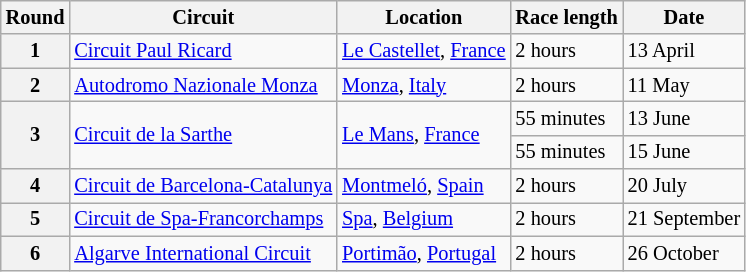<table class="wikitable" style="font-size:85%;">
<tr>
<th>Round</th>
<th>Circuit</th>
<th>Location</th>
<th>Race length</th>
<th>Date</th>
</tr>
<tr>
<th>1</th>
<td> <a href='#'>Circuit Paul Ricard</a></td>
<td><a href='#'>Le Castellet</a>, <a href='#'>France</a></td>
<td>2 hours</td>
<td>13 April</td>
</tr>
<tr>
<th>2</th>
<td> <a href='#'>Autodromo Nazionale Monza</a></td>
<td><a href='#'>Monza</a>, <a href='#'>Italy</a></td>
<td>2 hours</td>
<td>11 May</td>
</tr>
<tr>
<th rowspan="2">3</th>
<td rowspan="2"> <a href='#'>Circuit de la Sarthe</a></td>
<td rowspan="2"><a href='#'>Le Mans</a>, <a href='#'>France</a></td>
<td>55 minutes</td>
<td>13 June</td>
</tr>
<tr>
<td>55 minutes</td>
<td>15 June</td>
</tr>
<tr>
<th>4</th>
<td> <a href='#'>Circuit de Barcelona-Catalunya</a></td>
<td><a href='#'>Montmeló</a>, <a href='#'>Spain</a></td>
<td>2 hours</td>
<td>20 July</td>
</tr>
<tr>
<th>5</th>
<td> <a href='#'>Circuit de Spa-Francorchamps</a></td>
<td><a href='#'>Spa</a>, <a href='#'>Belgium</a></td>
<td>2 hours</td>
<td>21 September</td>
</tr>
<tr>
<th>6</th>
<td> <a href='#'>Algarve International Circuit</a></td>
<td><a href='#'>Portimão</a>, <a href='#'>Portugal</a></td>
<td>2 hours</td>
<td>26 October</td>
</tr>
</table>
